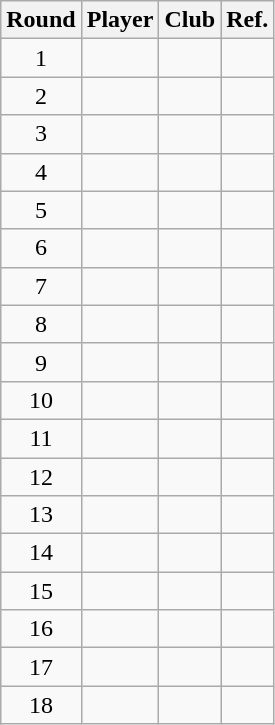<table class="wikitable sortable" style="text-align:left">
<tr>
<th>Round</th>
<th>Player</th>
<th>Club</th>
<th class="unsortable">Ref.</th>
</tr>
<tr>
<td div style="text-align: center;">1</td>
<td></td>
<td></td>
<td></td>
</tr>
<tr>
<td div style="text-align: center;">2</td>
<td></td>
<td></td>
<td></td>
</tr>
<tr>
<td div style="text-align: center;">3</td>
<td></td>
<td></td>
<td></td>
</tr>
<tr>
<td div style="text-align: center;">4</td>
<td></td>
<td></td>
<td></td>
</tr>
<tr>
<td div style="text-align: center;">5</td>
<td></td>
<td></td>
<td></td>
</tr>
<tr>
<td div style="text-align: center;">6</td>
<td></td>
<td></td>
<td></td>
</tr>
<tr>
<td div style="text-align: center;">7</td>
<td></td>
<td></td>
<td></td>
</tr>
<tr>
<td div style="text-align: center;">8</td>
<td><strong></strong></td>
<td><strong></strong></td>
<td></td>
</tr>
<tr>
<td div style="text-align: center;">9</td>
<td></td>
<td></td>
<td></td>
</tr>
<tr>
<td div style="text-align: center;">10</td>
<td></td>
<td></td>
<td></td>
</tr>
<tr>
<td div style="text-align: center;">11</td>
<td></td>
<td></td>
<td></td>
</tr>
<tr>
<td div style="text-align: center;">12</td>
<td></td>
<td></td>
<td></td>
</tr>
<tr>
<td div style="text-align: center;">13</td>
<td></td>
<td></td>
<td></td>
</tr>
<tr>
<td div style="text-align: center;">14</td>
<td></td>
<td></td>
<td></td>
</tr>
<tr>
<td div style="text-align: center;">15</td>
<td></td>
<td></td>
<td></td>
</tr>
<tr>
<td div style="text-align: center;">16</td>
<td></td>
<td></td>
<td></td>
</tr>
<tr>
<td div style="text-align: center;">17</td>
<td></td>
<td></td>
<td></td>
</tr>
<tr>
<td div style="text-align: center;">18</td>
<td></td>
<td></td>
<td></td>
</tr>
</table>
